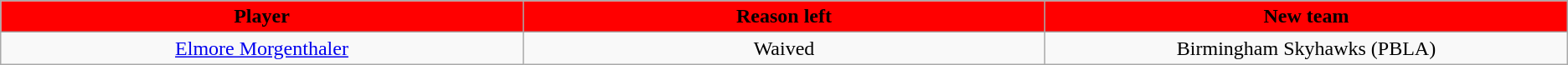<table class="wikitable sortable sortable" style="text-align: center">
<tr>
<th style="background:#FF0000" width="10%">Player</th>
<th style="background:#FF0000" width="10%">Reason left</th>
<th style="background:#FF0000" width="10%">New team</th>
</tr>
<tr style="text-align: center">
<td><a href='#'>Elmore Morgenthaler</a></td>
<td>Waived</td>
<td>Birmingham Skyhawks (PBLA)</td>
</tr>
</table>
